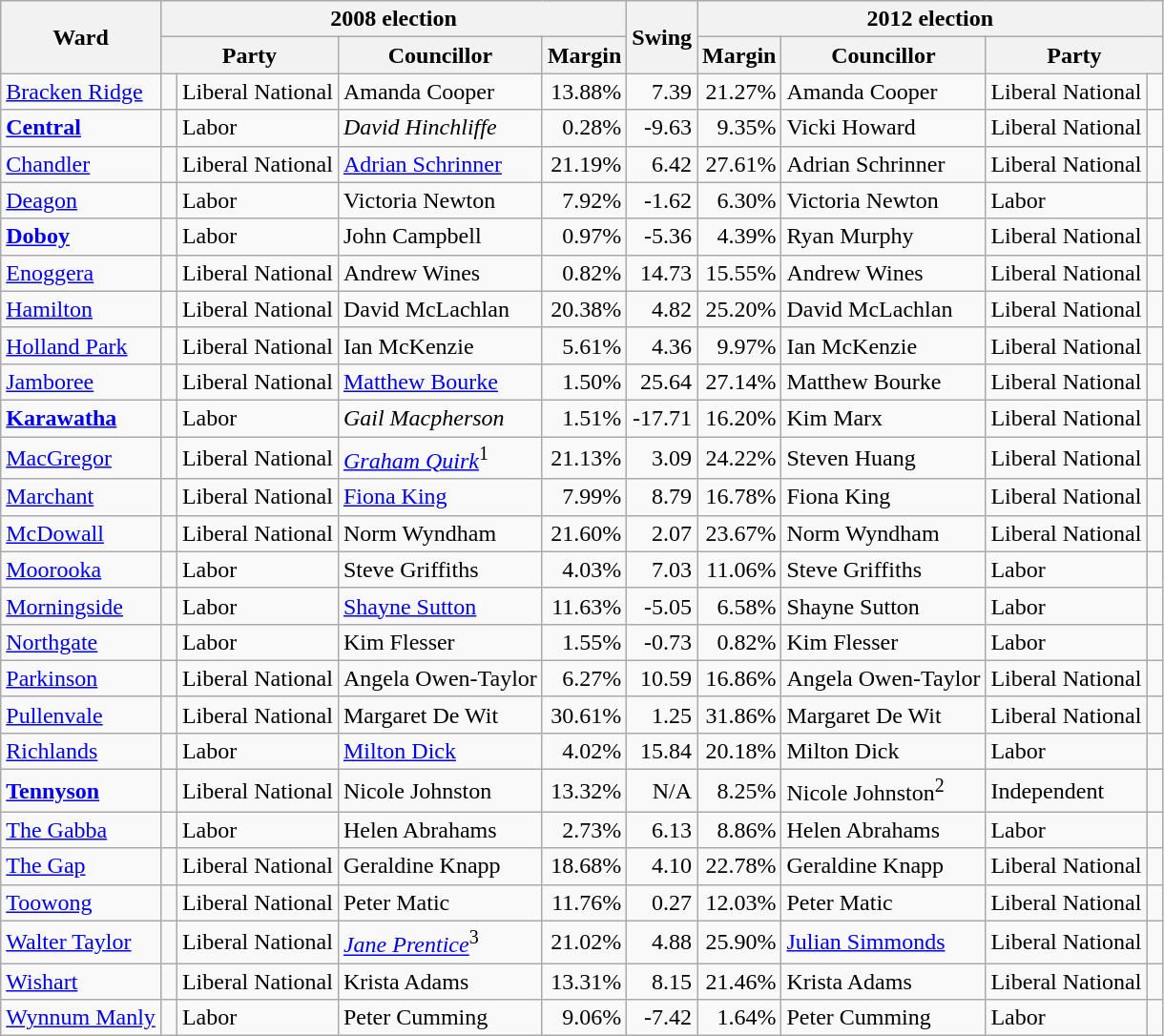<table class="wikitable">
<tr>
<th rowspan="2" style="text-align:center">Ward</th>
<th colspan="4" style="text-align:center">2008 election</th>
<th rowspan="2" style="text-align:center">Swing</th>
<th colspan="4" style="text-align:center">2012 election</th>
</tr>
<tr>
<th colspan="2" style="text-align:center">Party</th>
<th style="text-align:center">Councillor</th>
<th style="text-align:center">Margin</th>
<th style="text-align:center">Margin</th>
<th style="text-align:center">Councillor</th>
<th colspan="2" style="text-align:center">Party</th>
</tr>
<tr>
<td><a href='#'>Bracken Ridge</a></td>
<td> </td>
<td>Liberal National</td>
<td>Amanda Cooper</td>
<td style="text-align:right;">13.88%</td>
<td style="text-align:right;">7.39</td>
<td style="text-align:right;">21.27%</td>
<td>Amanda Cooper</td>
<td>Liberal National</td>
<td> </td>
</tr>
<tr>
<td><strong><a href='#'>Central</a></strong></td>
<td> </td>
<td>Labor</td>
<td><em>David Hinchliffe</em></td>
<td style="text-align:right;">0.28%</td>
<td style="text-align:right;">-9.63</td>
<td style="text-align:right;">9.35%</td>
<td>Vicki Howard</td>
<td>Liberal National</td>
<td> </td>
</tr>
<tr>
<td><a href='#'>Chandler</a></td>
<td> </td>
<td>Liberal National</td>
<td><a href='#'>Adrian Schrinner</a></td>
<td style="text-align:right;">21.19%</td>
<td style="text-align:right;">6.42</td>
<td style="text-align:right;">27.61%</td>
<td>Adrian Schrinner</td>
<td>Liberal National</td>
<td> </td>
</tr>
<tr>
<td><a href='#'>Deagon</a></td>
<td> </td>
<td>Labor</td>
<td>Victoria Newton</td>
<td style="text-align:right;">7.92%</td>
<td style="text-align:right;">-1.62</td>
<td style="text-align:right;">6.30%</td>
<td>Victoria Newton</td>
<td>Labor</td>
<td> </td>
</tr>
<tr>
<td><strong><a href='#'>Doboy</a></strong></td>
<td> </td>
<td>Labor</td>
<td>John Campbell</td>
<td style="text-align:right;">0.97%</td>
<td style="text-align:right;">-5.36</td>
<td style="text-align:right;">4.39%</td>
<td>Ryan Murphy</td>
<td>Liberal National</td>
<td> </td>
</tr>
<tr>
<td><a href='#'>Enoggera</a></td>
<td> </td>
<td>Liberal National</td>
<td>Andrew Wines</td>
<td style="text-align:right;">0.82%</td>
<td style="text-align:right;">14.73</td>
<td style="text-align:right;">15.55%</td>
<td>Andrew Wines</td>
<td>Liberal National</td>
<td> </td>
</tr>
<tr>
<td><a href='#'>Hamilton</a></td>
<td> </td>
<td>Liberal National</td>
<td>David McLachlan</td>
<td style="text-align:right;">20.38%</td>
<td style="text-align:right;">4.82</td>
<td style="text-align:right;">25.20%</td>
<td>David McLachlan</td>
<td>Liberal National</td>
<td> </td>
</tr>
<tr>
<td><a href='#'>Holland Park</a></td>
<td> </td>
<td>Liberal National</td>
<td>Ian McKenzie</td>
<td style="text-align:right;">5.61%</td>
<td style="text-align:right;">4.36</td>
<td style="text-align:right;">9.97%</td>
<td>Ian McKenzie</td>
<td>Liberal National</td>
<td> </td>
</tr>
<tr>
<td><a href='#'>Jamboree</a></td>
<td> </td>
<td>Liberal National</td>
<td><a href='#'>Matthew Bourke</a></td>
<td style="text-align:right;">1.50%</td>
<td style="text-align:right;">25.64</td>
<td style="text-align:right;">27.14%</td>
<td>Matthew Bourke</td>
<td>Liberal National</td>
<td> </td>
</tr>
<tr>
<td><strong><a href='#'>Karawatha</a></strong></td>
<td> </td>
<td>Labor</td>
<td><em>Gail Macpherson</em></td>
<td style="text-align:right;">1.51%</td>
<td style="text-align:right;">-17.71</td>
<td style="text-align:right;">16.20%</td>
<td>Kim Marx</td>
<td>Liberal National</td>
<td> </td>
</tr>
<tr>
<td><a href='#'>MacGregor</a></td>
<td> </td>
<td>Liberal National</td>
<td><em><a href='#'>Graham Quirk</a></em><sup>1</sup></td>
<td style="text-align:right;">21.13%</td>
<td style="text-align:right;">3.09</td>
<td style="text-align:right;">24.22%</td>
<td>Steven Huang</td>
<td>Liberal National</td>
<td> </td>
</tr>
<tr>
<td><a href='#'>Marchant</a></td>
<td> </td>
<td>Liberal National</td>
<td><a href='#'>Fiona King</a></td>
<td style="text-align:right;">7.99%</td>
<td style="text-align:right;">8.79</td>
<td style="text-align:right;">16.78%</td>
<td>Fiona King</td>
<td>Liberal National</td>
<td> </td>
</tr>
<tr>
<td><a href='#'>McDowall</a></td>
<td> </td>
<td>Liberal National</td>
<td>Norm Wyndham</td>
<td style="text-align:right;">21.60%</td>
<td style="text-align:right;">2.07</td>
<td style="text-align:right;">23.67%</td>
<td>Norm Wyndham</td>
<td>Liberal National</td>
<td> </td>
</tr>
<tr>
<td><a href='#'>Moorooka</a></td>
<td> </td>
<td>Labor</td>
<td>Steve Griffiths</td>
<td style="text-align:right;">4.03%</td>
<td style="text-align:right;">7.03</td>
<td style="text-align:right;">11.06%</td>
<td>Steve Griffiths</td>
<td>Labor</td>
<td> </td>
</tr>
<tr>
<td><a href='#'>Morningside</a></td>
<td> </td>
<td>Labor</td>
<td><a href='#'>Shayne Sutton</a></td>
<td style="text-align:right;">11.63%</td>
<td style="text-align:right;">-5.05</td>
<td style="text-align:right;">6.58%</td>
<td>Shayne Sutton</td>
<td>Labor</td>
<td> </td>
</tr>
<tr>
<td><a href='#'>Northgate</a></td>
<td> </td>
<td>Labor</td>
<td>Kim Flesser</td>
<td style="text-align:right;">1.55%</td>
<td style="text-align:right;">-0.73</td>
<td style="text-align:right;">0.82%</td>
<td>Kim Flesser</td>
<td>Labor</td>
<td> </td>
</tr>
<tr>
<td><a href='#'>Parkinson</a></td>
<td> </td>
<td>Liberal National</td>
<td>Angela Owen-Taylor</td>
<td style="text-align:right;">6.27%</td>
<td style="text-align:right;">10.59</td>
<td style="text-align:right;">16.86%</td>
<td>Angela Owen-Taylor</td>
<td>Liberal National</td>
<td> </td>
</tr>
<tr>
<td><a href='#'>Pullenvale</a></td>
<td> </td>
<td>Liberal National</td>
<td>Margaret De Wit</td>
<td style="text-align:right;">30.61%</td>
<td style="text-align:right;">1.25</td>
<td style="text-align:right;">31.86%</td>
<td>Margaret De Wit</td>
<td>Liberal National</td>
<td> </td>
</tr>
<tr>
<td><a href='#'>Richlands</a></td>
<td> </td>
<td>Labor</td>
<td><a href='#'>Milton Dick</a></td>
<td style="text-align:right;">4.02%</td>
<td style="text-align:right;">15.84</td>
<td style="text-align:right;">20.18%</td>
<td>Milton Dick</td>
<td>Labor</td>
<td> </td>
</tr>
<tr>
<td><strong><a href='#'>Tennyson</a></strong></td>
<td> </td>
<td>Liberal National</td>
<td>Nicole Johnston</td>
<td style="text-align:right;">13.32%</td>
<td style="text-align:right;">N/A</td>
<td style="text-align:right;">8.25%</td>
<td>Nicole Johnston<sup>2</sup></td>
<td>Independent</td>
<td> </td>
</tr>
<tr>
<td><a href='#'>The Gabba</a></td>
<td> </td>
<td>Labor</td>
<td>Helen Abrahams</td>
<td style="text-align:right;">2.73%</td>
<td style="text-align:right;">6.13</td>
<td style="text-align:right;">8.86%</td>
<td>Helen Abrahams</td>
<td>Labor</td>
<td> </td>
</tr>
<tr>
<td><a href='#'>The Gap</a></td>
<td> </td>
<td>Liberal National</td>
<td>Geraldine Knapp</td>
<td style="text-align:right;">18.68%</td>
<td style="text-align:right;">4.10</td>
<td style="text-align:right;">22.78%</td>
<td>Geraldine Knapp</td>
<td>Liberal National</td>
<td> </td>
</tr>
<tr>
<td><a href='#'>Toowong</a></td>
<td> </td>
<td>Liberal National</td>
<td>Peter Matic</td>
<td style="text-align:right;">11.76%</td>
<td style="text-align:right;">0.27</td>
<td style="text-align:right;">12.03%</td>
<td>Peter Matic</td>
<td>Liberal National</td>
<td> </td>
</tr>
<tr>
<td><a href='#'>Walter Taylor</a></td>
<td> </td>
<td>Liberal National</td>
<td><em><a href='#'>Jane Prentice</a></em><sup>3</sup></td>
<td style="text-align:right;">21.02%</td>
<td style="text-align:right;">4.88</td>
<td style="text-align:right;">25.90%</td>
<td><a href='#'>Julian Simmonds</a></td>
<td>Liberal National</td>
<td> </td>
</tr>
<tr>
<td><a href='#'>Wishart</a></td>
<td> </td>
<td>Liberal National</td>
<td>Krista Adams</td>
<td style="text-align:right;">13.31%</td>
<td style="text-align:right;">8.15</td>
<td style="text-align:right;">21.46%</td>
<td>Krista Adams</td>
<td>Liberal National</td>
<td> </td>
</tr>
<tr>
<td><a href='#'>Wynnum Manly</a></td>
<td> </td>
<td>Labor</td>
<td>Peter Cumming</td>
<td style="text-align:right;">9.06%</td>
<td style="text-align:right;">-7.42</td>
<td style="text-align:right;">1.64%</td>
<td>Peter Cumming</td>
<td>Labor</td>
<td> </td>
</tr>
</table>
